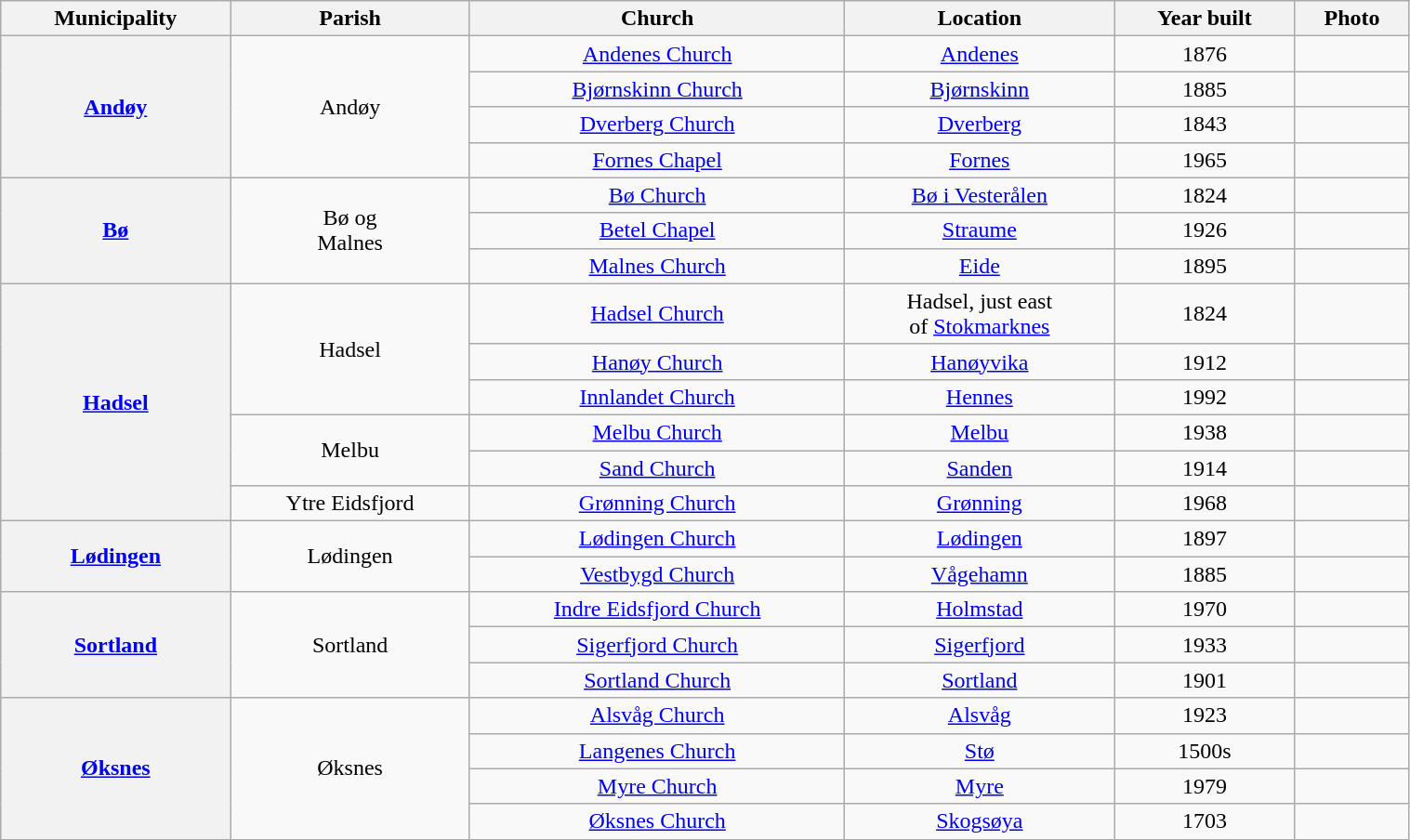<table class="wikitable" style="text-align: center; width: 80%;">
<tr>
<th>Municipality</th>
<th>Parish </th>
<th>Church</th>
<th>Location</th>
<th>Year built</th>
<th>Photo</th>
</tr>
<tr>
<th rowspan="4"><a href='#'>Andøy</a></th>
<td rowspan="4">Andøy</td>
<td><a href='#'>Andenes Church</a></td>
<td><a href='#'>Andenes</a></td>
<td>1876</td>
<td></td>
</tr>
<tr>
<td><a href='#'>Bjørnskinn Church</a></td>
<td><a href='#'>Bjørnskinn</a></td>
<td>1885</td>
<td></td>
</tr>
<tr>
<td><a href='#'>Dverberg Church</a></td>
<td><a href='#'>Dverberg</a></td>
<td>1843</td>
<td></td>
</tr>
<tr>
<td><a href='#'>Fornes Chapel</a></td>
<td><a href='#'>Fornes</a></td>
<td>1965</td>
<td></td>
</tr>
<tr>
<th rowspan="3"><a href='#'>Bø</a></th>
<td rowspan="3">Bø og<br>Malnes</td>
<td><a href='#'>Bø Church</a></td>
<td><a href='#'>Bø i Vesterålen</a></td>
<td>1824</td>
<td></td>
</tr>
<tr>
<td><a href='#'>Betel Chapel</a></td>
<td><a href='#'>Straume</a></td>
<td>1926</td>
<td></td>
</tr>
<tr>
<td><a href='#'>Malnes Church</a></td>
<td><a href='#'>Eide</a></td>
<td>1895</td>
<td></td>
</tr>
<tr>
<th rowspan="6"><a href='#'>Hadsel</a></th>
<td rowspan="3">Hadsel</td>
<td><a href='#'>Hadsel Church</a></td>
<td>Hadsel, just east<br>of <a href='#'>Stokmarknes</a></td>
<td>1824</td>
<td></td>
</tr>
<tr>
<td><a href='#'>Hanøy Church</a></td>
<td><a href='#'>Hanøyvika</a></td>
<td>1912</td>
<td></td>
</tr>
<tr>
<td><a href='#'>Innlandet Church</a></td>
<td><a href='#'>Hennes</a></td>
<td>1992</td>
<td></td>
</tr>
<tr>
<td rowspan="2">Melbu</td>
<td><a href='#'>Melbu Church</a></td>
<td><a href='#'>Melbu</a></td>
<td>1938</td>
<td></td>
</tr>
<tr>
<td><a href='#'>Sand Church</a></td>
<td><a href='#'>Sanden</a></td>
<td>1914</td>
<td></td>
</tr>
<tr>
<td>Ytre Eidsfjord</td>
<td><a href='#'>Grønning Church</a></td>
<td><a href='#'>Grønning</a></td>
<td>1968</td>
<td></td>
</tr>
<tr>
<th rowspan="2"><a href='#'>Lødingen</a></th>
<td rowspan="2">Lødingen</td>
<td><a href='#'>Lødingen Church</a></td>
<td><a href='#'>Lødingen</a></td>
<td>1897</td>
<td></td>
</tr>
<tr>
<td><a href='#'>Vestbygd Church</a></td>
<td><a href='#'>Vågehamn</a></td>
<td>1885</td>
<td></td>
</tr>
<tr>
<th rowspan="3"><a href='#'>Sortland</a></th>
<td rowspan="3">Sortland</td>
<td><a href='#'>Indre Eidsfjord Church</a></td>
<td><a href='#'>Holmstad</a></td>
<td>1970</td>
<td></td>
</tr>
<tr>
<td><a href='#'>Sigerfjord Church</a></td>
<td><a href='#'>Sigerfjord</a></td>
<td>1933</td>
<td></td>
</tr>
<tr>
<td><a href='#'>Sortland Church</a></td>
<td><a href='#'>Sortland</a></td>
<td>1901</td>
<td></td>
</tr>
<tr>
<th rowspan="4"><a href='#'>Øksnes</a></th>
<td rowspan="4">Øksnes</td>
<td><a href='#'>Alsvåg Church</a></td>
<td><a href='#'>Alsvåg</a></td>
<td>1923</td>
<td></td>
</tr>
<tr>
<td><a href='#'>Langenes Church</a></td>
<td><a href='#'>Stø</a></td>
<td>1500s</td>
<td></td>
</tr>
<tr>
<td><a href='#'>Myre Church</a></td>
<td><a href='#'>Myre</a></td>
<td>1979</td>
<td></td>
</tr>
<tr>
<td><a href='#'>Øksnes Church</a></td>
<td><a href='#'>Skogsøya</a></td>
<td>1703</td>
<td></td>
</tr>
</table>
